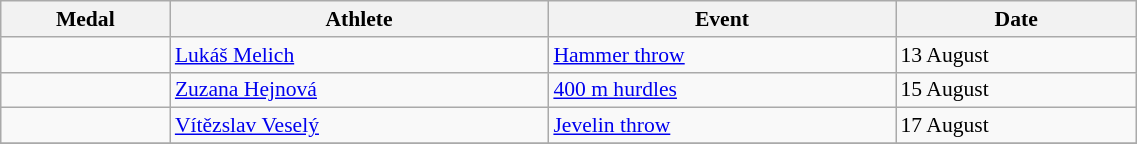<table class="wikitable" style="font-size:90%" width=60%>
<tr>
<th>Medal</th>
<th>Athlete</th>
<th>Event</th>
<th>Date</th>
</tr>
<tr>
<td></td>
<td><a href='#'>Lukáš Melich</a></td>
<td><a href='#'>Hammer throw</a></td>
<td>13 August</td>
</tr>
<tr>
<td></td>
<td><a href='#'>Zuzana Hejnová</a></td>
<td><a href='#'>400 m hurdles</a></td>
<td>15 August</td>
</tr>
<tr>
<td></td>
<td><a href='#'>Vítězslav Veselý</a></td>
<td><a href='#'>Jevelin throw</a></td>
<td>17 August</td>
</tr>
<tr>
</tr>
</table>
